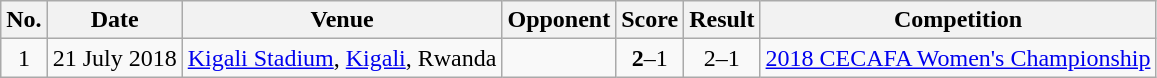<table class="wikitable">
<tr>
<th>No.</th>
<th>Date</th>
<th>Venue</th>
<th>Opponent</th>
<th>Score</th>
<th>Result</th>
<th>Competition</th>
</tr>
<tr>
<td style="text-align:center;">1</td>
<td>21 July 2018</td>
<td><a href='#'>Kigali Stadium</a>, <a href='#'>Kigali</a>, Rwanda</td>
<td></td>
<td style="text-align:center;"><strong>2</strong>–1</td>
<td style="text-align:center;">2–1</td>
<td><a href='#'>2018 CECAFA Women's Championship</a></td>
</tr>
</table>
